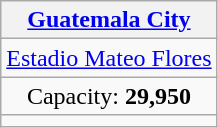<table class="wikitable">
<tr>
<th><a href='#'>Guatemala City</a></th>
</tr>
<tr align=center>
<td><a href='#'>Estadio Mateo Flores</a></td>
</tr>
<tr align=center>
<td>Capacity: <strong>29,950</strong></td>
</tr>
<tr align=center>
<td></td>
</tr>
</table>
